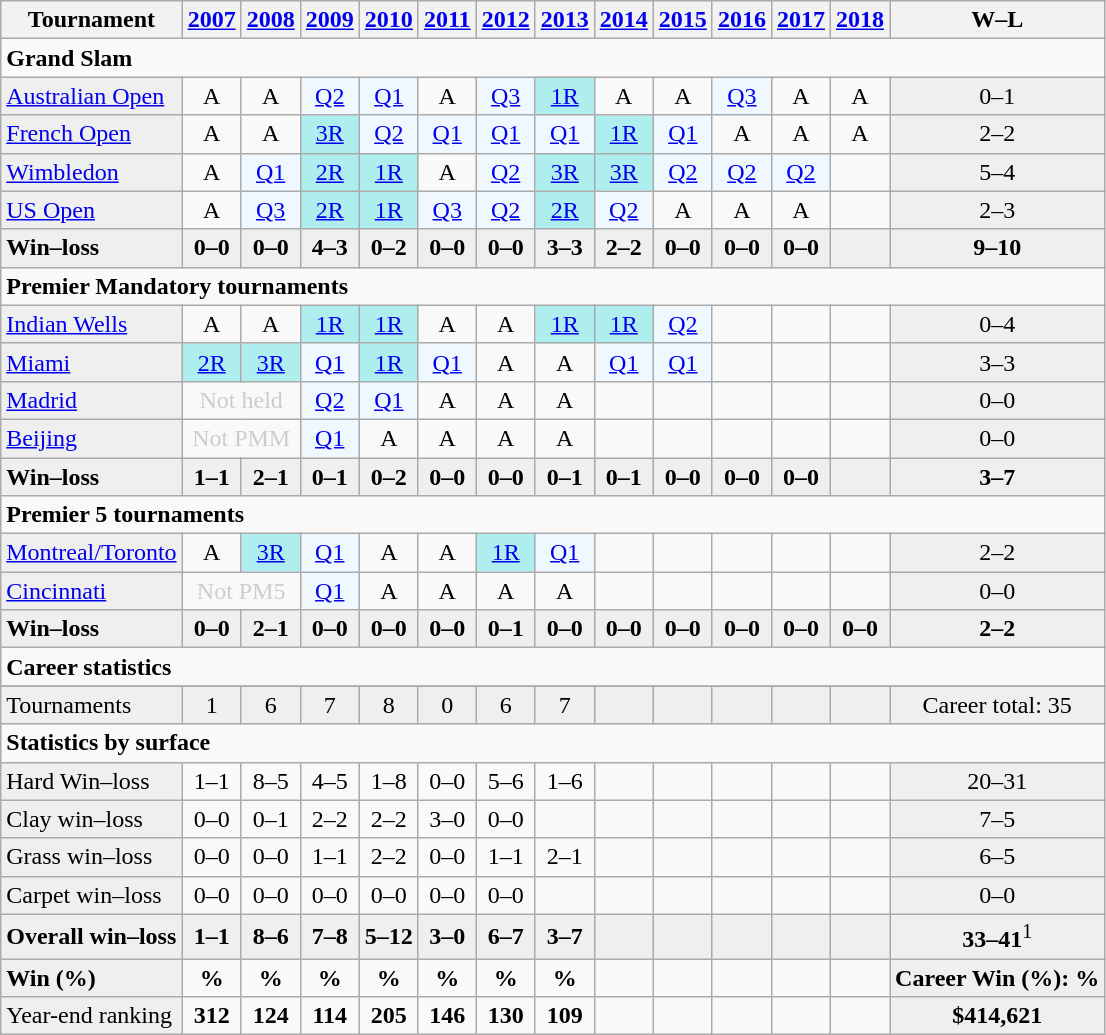<table class="wikitable">
<tr>
<th>Tournament</th>
<th><a href='#'>2007</a></th>
<th><a href='#'>2008</a></th>
<th><a href='#'>2009</a></th>
<th><a href='#'>2010</a></th>
<th><a href='#'>2011</a></th>
<th><a href='#'>2012</a></th>
<th><a href='#'>2013</a></th>
<th><a href='#'>2014</a></th>
<th><a href='#'>2015</a></th>
<th><a href='#'>2016</a></th>
<th><a href='#'>2017</a></th>
<th><a href='#'>2018</a></th>
<th>W–L</th>
</tr>
<tr>
<td colspan="15"><strong>Grand Slam</strong></td>
</tr>
<tr>
<td style="background:#EFEFEF;"><a href='#'>Australian Open</a></td>
<td align="center">A</td>
<td align="center">A</td>
<td align="center" style="background:#f0f8ff;"><a href='#'>Q2</a></td>
<td align="center" style="background:#f0f8ff;"><a href='#'>Q1</a></td>
<td align="center">A</td>
<td align="center" style="background:#f0f8ff;"><a href='#'>Q3</a></td>
<td align="center" style="background:#afeeee;"><a href='#'>1R</a></td>
<td align="center">A</td>
<td align="center">A</td>
<td align="center" style="background:#f0f8ff;"><a href='#'>Q3</a></td>
<td align="center">A</td>
<td align="center">A</td>
<td align="center" style="background:#EFEFEF;">0–1</td>
</tr>
<tr>
<td style="background:#EFEFEF;"><a href='#'>French Open</a></td>
<td align="center">A</td>
<td align="center">A</td>
<td align="center" style="background:#afeeee;"><a href='#'>3R</a></td>
<td align="center" style="background:#f0f8ff;"><a href='#'>Q2</a></td>
<td align="center" style="background:#f0f8ff;"><a href='#'>Q1</a></td>
<td align="center" style="background:#f0f8ff;"><a href='#'>Q1</a></td>
<td align="center" style="background:#f0f8ff;"><a href='#'>Q1</a></td>
<td align="center" style="background:#afeeee;"><a href='#'>1R</a></td>
<td align="center" style="background:#f0f8ff;"><a href='#'>Q1</a></td>
<td align="center">A</td>
<td align="center">A</td>
<td align="center">A</td>
<td align="center" style="background:#EFEFEF;">2–2</td>
</tr>
<tr>
<td style="background:#EFEFEF;"><a href='#'>Wimbledon</a></td>
<td align="center">A</td>
<td align="center" style="background:#f0f8ff;"><a href='#'>Q1</a></td>
<td align="center" style="background:#afeeee;"><a href='#'>2R</a></td>
<td align="center" style="background:#afeeee;"><a href='#'>1R</a></td>
<td align="center">A</td>
<td align="center" style="background:#f0f8ff;"><a href='#'>Q2</a></td>
<td align="center" style="background:#afeeee;"><a href='#'>3R</a></td>
<td align="center" style="background:#afeeee;"><a href='#'>3R</a></td>
<td align="center" style="background:#f0f8ff;"><a href='#'>Q2</a></td>
<td align="center" style="background:#f0f8ff;"><a href='#'>Q2</a></td>
<td align="center" style="background:#f0f8ff;"><a href='#'>Q2</a></td>
<td align="center"></td>
<td align="center" style="background:#EFEFEF;">5–4</td>
</tr>
<tr>
<td style="background:#EFEFEF;"><a href='#'>US Open</a></td>
<td align="center">A</td>
<td align="center" style="background:#f0f8ff;"><a href='#'>Q3</a></td>
<td align="center" style="background:#afeeee;"><a href='#'>2R</a></td>
<td align="center" style="background:#afeeee;"><a href='#'>1R</a></td>
<td align="center" style="background:#f0f8ff;"><a href='#'>Q3</a></td>
<td align="center" style="background:#f0f8ff;"><a href='#'>Q2</a></td>
<td align="center" style="background:#afeeee;"><a href='#'>2R</a></td>
<td align="center" style="background:#f0f8ff;"><a href='#'>Q2</a></td>
<td align="center">A</td>
<td align="center">A</td>
<td align="center">A</td>
<td align="center"></td>
<td align="center" style="background:#EFEFEF;">2–3</td>
</tr>
<tr bgcolor="#EFEFEF">
<td><strong>Win–loss</strong></td>
<td align="center"><strong>0–0</strong></td>
<td align="center"><strong>0–0</strong></td>
<td align="center"><strong>4–3</strong></td>
<td align="center"><strong>0–2</strong></td>
<td align="center"><strong>0–0</strong></td>
<td align="center"><strong>0–0</strong></td>
<td align="center"><strong>3–3</strong></td>
<td align="center"><strong>2–2</strong></td>
<td align="center"><strong>0–0</strong></td>
<td align="center"><strong>0–0</strong></td>
<td align="center"><strong>0–0</strong></td>
<td></td>
<td align="center" style="background:#EFEFEF;"><strong>9–10</strong><br></td>
</tr>
<tr>
<td colspan="15"><strong>Premier Mandatory tournaments</strong></td>
</tr>
<tr>
<td style="background:#EFEFEF;"><a href='#'>Indian Wells</a></td>
<td align="center">A</td>
<td align="center">A</td>
<td align="center" style="background:#afeeee;"><a href='#'>1R</a></td>
<td align="center" style="background:#afeeee;"><a href='#'>1R</a></td>
<td align="center">A</td>
<td align="center">A</td>
<td align="center" style="background:#afeeee;"><a href='#'>1R</a></td>
<td align="center" style="background:#afeeee;"><a href='#'>1R</a></td>
<td align="center" style="background:#f0f8ff;"><a href='#'>Q2</a></td>
<td align="center"></td>
<td align="center"></td>
<td align="center"></td>
<td align="center" style="background:#EFEFEF;">0–4</td>
</tr>
<tr>
<td style="background:#EFEFEF;"><a href='#'>Miami</a></td>
<td align="center" style="background:#afeeee;"><a href='#'>2R</a></td>
<td align="center" style="background:#afeeee;"><a href='#'>3R</a></td>
<td align="center" style="background:#f0f8ff;"><a href='#'>Q1</a></td>
<td align="center" style="background:#afeeee;"><a href='#'>1R</a></td>
<td align="center" style="background:#f0f8ff;"><a href='#'>Q1</a></td>
<td align="center">A</td>
<td align="center">A</td>
<td align="center" style="background:#f0f8ff;"><a href='#'>Q1</a></td>
<td align="center" style="background:#f0f8ff;"><a href='#'>Q1</a></td>
<td align="center"></td>
<td align="center"></td>
<td align="center"></td>
<td align="center" style="background:#EFEFEF;">3–3</td>
</tr>
<tr>
<td style="background:#EFEFEF;"><a href='#'>Madrid</a></td>
<td align="center" colspan="2" style="color:#cccccc;">Not held</td>
<td align="center" style="background:#f0f8ff;"><a href='#'>Q2</a></td>
<td align="center" style="background:#f0f8ff;"><a href='#'>Q1</a></td>
<td align="center">A</td>
<td align="center">A</td>
<td align="center">A</td>
<td align="center"></td>
<td align="center"></td>
<td align="center"></td>
<td align="center"></td>
<td align="center"></td>
<td align="center" style="background:#EFEFEF;">0–0</td>
</tr>
<tr>
<td style="background:#EFEFEF;"><a href='#'>Beijing</a></td>
<td align="center" colspan="2" style="color:#cccccc;">Not PMM</td>
<td align="center" style="background:#f0f8ff;"><a href='#'>Q1</a></td>
<td align="center">A</td>
<td align="center">A</td>
<td align="center">A</td>
<td align="center">A</td>
<td align="center"></td>
<td align="center"></td>
<td align="center"></td>
<td align="center"></td>
<td align="center"></td>
<td align="center" style="background:#EFEFEF;">0–0</td>
</tr>
<tr bgcolor="#EFEFEF">
<td><strong>Win–loss</strong></td>
<td align="center"><strong>1–1</strong></td>
<td align="center"><strong>2–1</strong></td>
<td align="center"><strong>0–1</strong></td>
<td align="center"><strong>0–2</strong></td>
<td align="center"><strong>0–0</strong></td>
<td align="center"><strong>0–0</strong></td>
<td align="center"><strong>0–1</strong></td>
<td align="center"><strong>0–1</strong></td>
<td align="center"><strong>0–0</strong></td>
<td align="center"><strong>0–0</strong></td>
<td align="center"><strong>0–0</strong></td>
<td></td>
<td align="center" style="background:#EFEFEF;"><strong>3–7</strong></td>
</tr>
<tr>
<td colspan="15"><strong>Premier 5 tournaments</strong><br></td>
</tr>
<tr>
<td style="background:#EFEFEF;"><a href='#'>Montreal/Toronto</a></td>
<td align="center">A</td>
<td align="center" style="background:#afeeee;"><a href='#'>3R</a></td>
<td align="center" style="background:#f0f8ff;"><a href='#'>Q1</a></td>
<td align="center">A</td>
<td align="center">A</td>
<td align="center" style="background:#afeeee;"><a href='#'>1R</a></td>
<td align="center" style="background:#f0f8ff;"><a href='#'>Q1</a></td>
<td align="center"></td>
<td align="center"></td>
<td align="center"></td>
<td align="center"></td>
<td align="center"></td>
<td align="center" style="background:#EFEFEF;">2–2</td>
</tr>
<tr>
<td style="background:#EFEFEF;"><a href='#'>Cincinnati</a></td>
<td align="center" colspan="2" style="color:#cccccc;">Not PM5</td>
<td align="center" style="background:#f0f8ff;"><a href='#'>Q1</a></td>
<td align="center">A</td>
<td align="center">A</td>
<td align="center">A</td>
<td align="center">A</td>
<td align="center"></td>
<td align="center"></td>
<td align="center"></td>
<td align="center"></td>
<td align="center"></td>
<td align="center" style="background:#EFEFEF;">0–0<br></td>
</tr>
<tr bgcolor="#EFEFEF">
<td><strong>Win–loss</strong></td>
<td align="center"><strong>0–0</strong></td>
<td align="center"><strong>2–1</strong></td>
<td align="center"><strong>0–0</strong></td>
<td align="center"><strong>0–0</strong></td>
<td align="center"><strong>0–0</strong></td>
<td align="center"><strong>0–1</strong></td>
<td align="center"><strong>0–0</strong></td>
<td align="center"><strong>0–0</strong></td>
<td align="center"><strong>0–0</strong></td>
<td align="center"><strong>0–0</strong></td>
<td align="center"><strong>0–0</strong></td>
<td align="center"><strong>0–0</strong></td>
<td align="center" style="background:#EFEFEF;"><strong>2–2</strong></td>
</tr>
<tr>
<td colspan="15"><strong>Career statistics</strong></td>
</tr>
<tr>
</tr>
<tr bgcolor="#efefef">
<td>Tournaments</td>
<td align="center">1</td>
<td align="center">6</td>
<td align="center">7</td>
<td align="center">8</td>
<td align="center">0</td>
<td align="center">6</td>
<td align="center">7</td>
<td></td>
<td></td>
<td></td>
<td></td>
<td></td>
<td colspan=2 align="center">Career total: 35</td>
</tr>
<tr>
<td colspan="15"><strong>Statistics by surface</strong></td>
</tr>
<tr>
<td style="background:#EFEFEF;">Hard Win–loss</td>
<td align="center">1–1</td>
<td align="center">8–5</td>
<td align="center">4–5</td>
<td align="center">1–8</td>
<td align="center">0–0</td>
<td align="center">5–6</td>
<td align="center">1–6</td>
<td></td>
<td></td>
<td></td>
<td></td>
<td></td>
<td align="center" style="background:#EFEFEF;">20–31</td>
</tr>
<tr>
<td style="background:#EFEFEF;">Clay win–loss</td>
<td align="center">0–0</td>
<td align="center">0–1</td>
<td align="center">2–2</td>
<td align="center">2–2</td>
<td align="center">3–0</td>
<td align="center">0–0</td>
<td></td>
<td></td>
<td></td>
<td></td>
<td></td>
<td></td>
<td align="center" style="background:#EFEFEF;">7–5</td>
</tr>
<tr>
<td style="background:#EFEFEF;">Grass win–loss</td>
<td align="center">0–0</td>
<td align="center">0–0</td>
<td align="center">1–1</td>
<td align="center">2–2</td>
<td align="center">0–0</td>
<td align="center">1–1</td>
<td align="center">2–1</td>
<td></td>
<td></td>
<td></td>
<td></td>
<td></td>
<td align="center" style="background:#EFEFEF;">6–5</td>
</tr>
<tr>
<td style="background:#EFEFEF;">Carpet win–loss</td>
<td align="center">0–0</td>
<td align="center">0–0</td>
<td align="center">0–0</td>
<td align="center">0–0</td>
<td align="center">0–0</td>
<td align="center">0–0</td>
<td></td>
<td></td>
<td></td>
<td></td>
<td></td>
<td></td>
<td align="center" style="background:#EFEFEF;">0–0</td>
</tr>
<tr bgcolor="#efefef">
<td><strong>Overall win–loss</strong></td>
<td align="center"><strong>1–1</strong></td>
<td align="center"><strong>8–6</strong></td>
<td align="center"><strong>7–8</strong></td>
<td align="center"><strong>5–12</strong></td>
<td align="center"><strong>3–0</strong></td>
<td align="center"><strong>6–7</strong></td>
<td align="center"><strong>3–7</strong></td>
<td></td>
<td></td>
<td></td>
<td></td>
<td></td>
<td align="center"><strong>33–41</strong><sup>1</sup></td>
</tr>
<tr style="font-weight:bold;">
<td style="background:#EFEFEF;"><strong>Win (%)</strong></td>
<td align="center">%</td>
<td align="center">%</td>
<td align="center">%</td>
<td align="center">%</td>
<td align="center">%</td>
<td align="center">%</td>
<td align="center">%</td>
<td></td>
<td></td>
<td></td>
<td></td>
<td></td>
<td colspan="2" align="center" style="background:#EFEFEF;"><strong>Career Win (%): %</strong></td>
</tr>
<tr>
<td style="background:#EFEFEF;">Year-end ranking</td>
<td align="center"><strong>312</strong></td>
<td align="center"><strong>124</strong></td>
<td align="center"><strong>114</strong></td>
<td align="center"><strong>205</strong></td>
<td align="center"><strong>146</strong></td>
<td align="center"><strong>130</strong></td>
<td align="center"><strong>109</strong></td>
<td></td>
<td></td>
<td></td>
<td></td>
<td></td>
<td colspan=2 align="center" style="background:#EFEFEF;"><strong>$414,621</strong></td>
</tr>
</table>
